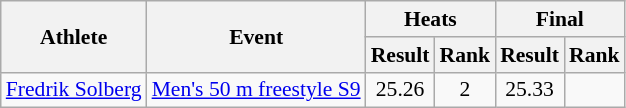<table class=wikitable style="font-size:90%">
<tr>
<th rowspan="2">Athlete</th>
<th rowspan="2">Event</th>
<th colspan="2">Heats</th>
<th colspan="2">Final</th>
</tr>
<tr>
<th>Result</th>
<th>Rank</th>
<th>Result</th>
<th>Rank</th>
</tr>
<tr align=center>
<td align=left><a href='#'>Fredrik Solberg</a></td>
<td align=left><a href='#'>Men's 50 m freestyle S9</a></td>
<td>25.26</td>
<td>2</td>
<td>25.33</td>
<td></td>
</tr>
</table>
